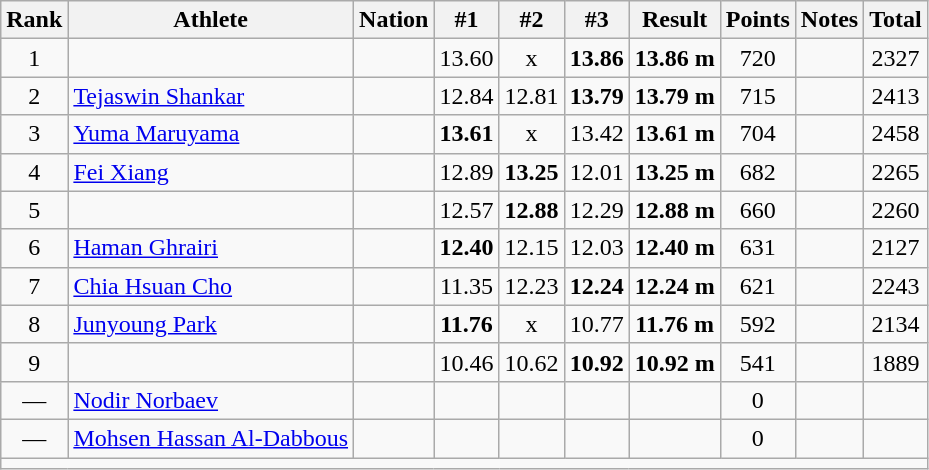<table class="wikitable sortable" style="text-align:center;">
<tr>
<th scope="col" style="width: 10px;">Rank</th>
<th scope="col">Athlete</th>
<th scope="col">Nation</th>
<th scope="col">#1</th>
<th scope="col">#2</th>
<th scope="col">#3</th>
<th scope="col">Result</th>
<th scope="col">Points</th>
<th scope="col">Notes</th>
<th scope="col">Total</th>
</tr>
<tr>
<td>1</td>
<td align="left"></td>
<td align="left"></td>
<td>13.60</td>
<td>x</td>
<td><strong>13.86</strong></td>
<td><strong>13.86 m</strong></td>
<td>720</td>
<td></td>
<td>2327</td>
</tr>
<tr>
<td>2</td>
<td align="left"><a href='#'>Tejaswin Shankar</a></td>
<td align="left"></td>
<td>12.84</td>
<td>12.81</td>
<td><strong>13.79</strong></td>
<td><strong>13.79 m</strong></td>
<td>715</td>
<td></td>
<td>2413</td>
</tr>
<tr>
<td>3</td>
<td align="left"><a href='#'>Yuma Maruyama</a></td>
<td align="left"></td>
<td><strong>13.61</strong></td>
<td>x</td>
<td>13.42</td>
<td><strong>13.61 m</strong></td>
<td>704</td>
<td></td>
<td>2458</td>
</tr>
<tr>
<td>4</td>
<td align="left"><a href='#'>Fei Xiang</a></td>
<td align="left"></td>
<td>12.89</td>
<td><strong>13.25</strong></td>
<td>12.01</td>
<td><strong>13.25 m</strong></td>
<td>682</td>
<td></td>
<td>2265</td>
</tr>
<tr>
<td>5</td>
<td align="left"></td>
<td align="left"></td>
<td>12.57</td>
<td><strong>12.88</strong></td>
<td>12.29</td>
<td><strong>12.88 m</strong></td>
<td>660</td>
<td></td>
<td>2260</td>
</tr>
<tr>
<td>6</td>
<td align="left"><a href='#'>Haman Ghrairi</a></td>
<td align="left"></td>
<td><strong>12.40</strong></td>
<td>12.15</td>
<td>12.03</td>
<td><strong>12.40 m</strong></td>
<td>631</td>
<td></td>
<td>2127</td>
</tr>
<tr>
<td>7</td>
<td align="left"><a href='#'>Chia Hsuan Cho</a></td>
<td align="left"></td>
<td>11.35</td>
<td>12.23</td>
<td><strong>12.24</strong></td>
<td><strong>12.24 m</strong></td>
<td>621</td>
<td></td>
<td>2243</td>
</tr>
<tr>
<td>8</td>
<td align="left"><a href='#'>Junyoung Park</a></td>
<td align="left"></td>
<td><strong>11.76</strong></td>
<td>x</td>
<td>10.77</td>
<td><strong>11.76 m</strong></td>
<td>592</td>
<td></td>
<td>2134</td>
</tr>
<tr>
<td>9</td>
<td align="left"></td>
<td align="left"></td>
<td>10.46</td>
<td>10.62</td>
<td><strong>10.92</strong></td>
<td><strong>10.92 m</strong></td>
<td>541</td>
<td></td>
<td>1889</td>
</tr>
<tr>
<td>—</td>
<td align="left"><a href='#'>Nodir Norbaev</a></td>
<td align="left"></td>
<td></td>
<td></td>
<td></td>
<td></td>
<td>0</td>
<td></td>
<td></td>
</tr>
<tr>
<td>—</td>
<td align="left"><a href='#'>Mohsen Hassan Al-Dabbous</a></td>
<td align="left"></td>
<td></td>
<td></td>
<td></td>
<td></td>
<td>0</td>
<td></td>
<td></td>
</tr>
<tr class="sortbottom">
<td colspan="10"></td>
</tr>
</table>
